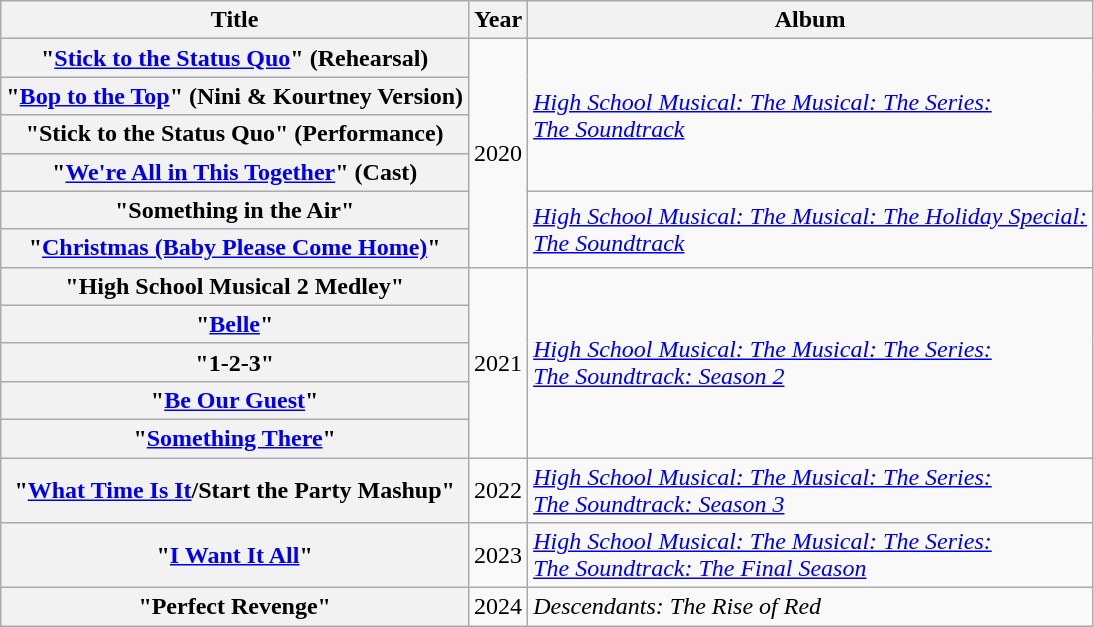<table class="wikitable plainrowheaders">
<tr>
<th>Title</th>
<th>Year</th>
<th>Album</th>
</tr>
<tr>
<th scope="row">"<a href='#'>Stick to the Status Quo</a>" (Rehearsal)</th>
<td rowspan="6">2020</td>
<td rowspan="4"><em><a href='#'>High School Musical: The Musical: The Series:<br>The Soundtrack</a></em></td>
</tr>
<tr>
<th scope="row">"<a href='#'>Bop to the Top</a>" (Nini & Kourtney Version)</th>
</tr>
<tr>
<th scope="row">"Stick to the Status Quo" (Performance)</th>
</tr>
<tr>
<th scope="row">"<a href='#'>We're All in This Together</a>" (Cast)</th>
</tr>
<tr>
<th scope="row">"Something in the Air"</th>
<td rowspan="2"><em><a href='#'>High School Musical: The Musical: The Holiday Special:<br>The Soundtrack</a></em></td>
</tr>
<tr>
<th scope="row">"<a href='#'>Christmas (Baby Please Come Home)</a>"</th>
</tr>
<tr>
<th scope="row">"High School Musical 2 Medley"</th>
<td rowspan="5">2021</td>
<td rowspan="5"><em><a href='#'>High School Musical: The Musical: The Series:<br>The Soundtrack: Season 2</a></em></td>
</tr>
<tr>
<th scope="row">"<a href='#'>Belle</a>"</th>
</tr>
<tr>
<th scope="row">"1-2-3"</th>
</tr>
<tr>
<th scope="row">"<a href='#'>Be Our Guest</a>"</th>
</tr>
<tr>
<th scope="row">"<a href='#'>Something There</a>"</th>
</tr>
<tr>
<th scope="row">"<a href='#'>What Time Is It</a>/Start the Party Mashup"</th>
<td>2022</td>
<td><em><a href='#'>High School Musical: The Musical: The Series:<br>The Soundtrack: Season 3</a></em></td>
</tr>
<tr>
<th scope="row">"<a href='#'>I Want It All</a>"</th>
<td>2023</td>
<td><em><a href='#'>High School Musical: The Musical: The Series:<br>The Soundtrack: The Final Season</a></em></td>
</tr>
<tr>
<th scope="row">"Perfect Revenge"</th>
<td>2024</td>
<td><em>Descendants: The Rise of Red</em></td>
</tr>
</table>
